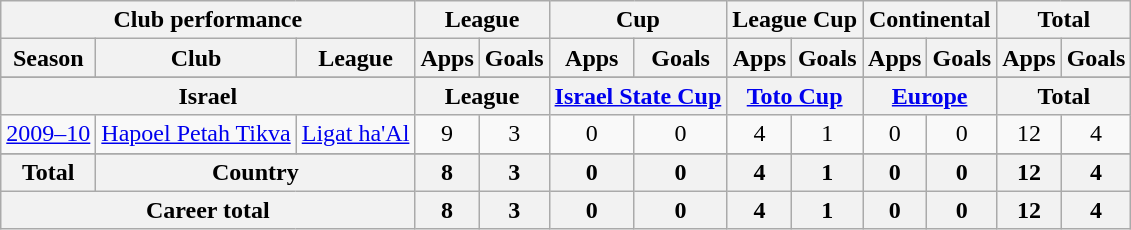<table class="wikitable" style="text-align:center">
<tr>
<th colspan=3>Club performance</th>
<th colspan=2>League</th>
<th colspan=2>Cup</th>
<th colspan=2>League Cup</th>
<th colspan=2>Continental</th>
<th colspan=2>Total</th>
</tr>
<tr>
<th>Season</th>
<th>Club</th>
<th>League</th>
<th>Apps</th>
<th>Goals</th>
<th>Apps</th>
<th>Goals</th>
<th>Apps</th>
<th>Goals</th>
<th>Apps</th>
<th>Goals</th>
<th>Apps</th>
<th>Goals</th>
</tr>
<tr>
</tr>
<tr>
<th colspan=3>Israel</th>
<th colspan=2>League</th>
<th colspan=2><a href='#'>Israel State Cup</a></th>
<th colspan=2><a href='#'>Toto Cup</a></th>
<th colspan=2><a href='#'>Europe</a></th>
<th colspan=2>Total</th>
</tr>
<tr>
<td><a href='#'>2009–10</a></td>
<td><a href='#'>Hapoel Petah Tikva</a></td>
<td><a href='#'>Ligat ha'Al</a></td>
<td>9</td>
<td>3</td>
<td>0</td>
<td>0</td>
<td>4</td>
<td>1</td>
<td>0</td>
<td>0</td>
<td>12</td>
<td>4</td>
</tr>
<tr>
</tr>
<tr>
<th rowspan=ISR>Total</th>
<th colspan=2>Country</th>
<th>8</th>
<th>3</th>
<th>0</th>
<th>0</th>
<th>4</th>
<th>1</th>
<th>0</th>
<th>0</th>
<th>12</th>
<th>4</th>
</tr>
<tr>
<th colspan=3>Career total</th>
<th>8</th>
<th>3</th>
<th>0</th>
<th>0</th>
<th>4</th>
<th>1</th>
<th>0</th>
<th>0</th>
<th>12</th>
<th>4</th>
</tr>
</table>
